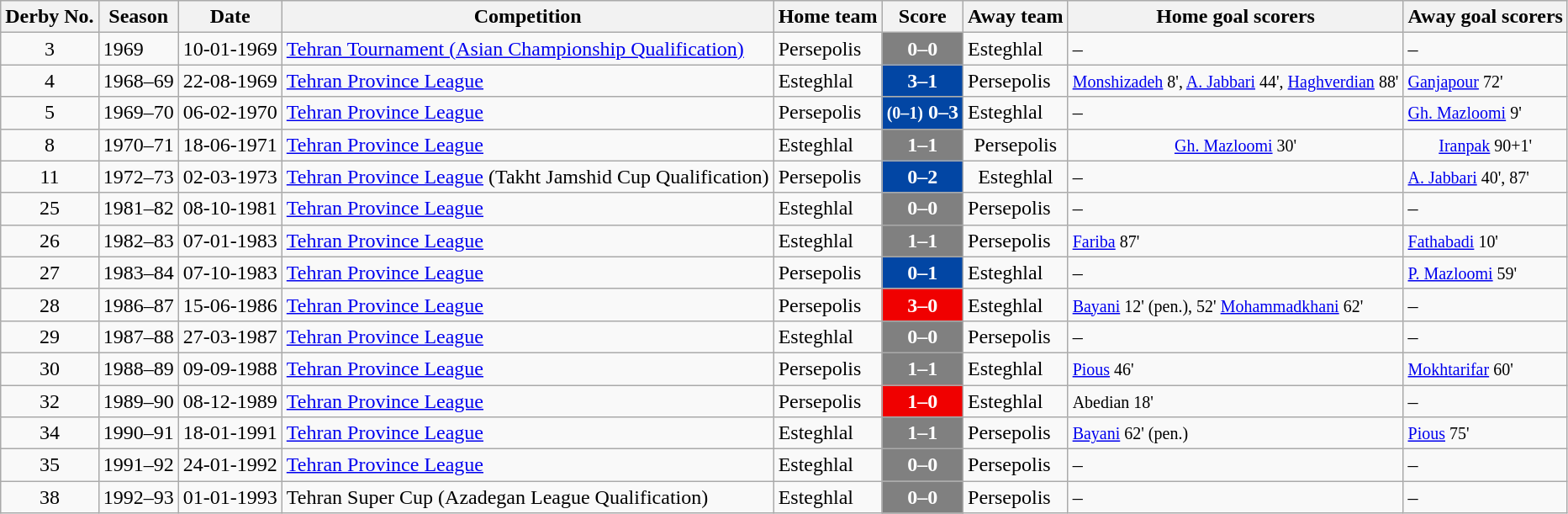<table class="wikitable" style="text-align: center">
<tr>
<th>Derby No.</th>
<th>Season</th>
<th>Date</th>
<th>Competition</th>
<th>Home team</th>
<th>Score</th>
<th>Away team</th>
<th>Home goal scorers</th>
<th>Away goal scorers</th>
</tr>
<tr>
<td>3</td>
<td style="text-align:left">1969</td>
<td style="text-align:left">10-01-1969</td>
<td style="text-align:left"><a href='#'>Tehran Tournament (Asian Championship Qualification)</a></td>
<td style="text-align:left">Persepolis</td>
<td style="background:#808080; color:white;"><strong>0–0</strong></td>
<td style="text-align:left">Esteghlal</td>
<td style="text-align:left">–</td>
<td style="text-align:left">–</td>
</tr>
<tr>
<td>4</td>
<td style="text-align:left">1968–69</td>
<td style="text-align:left">22-08-1969</td>
<td style="text-align:left"><a href='#'>Tehran Province League</a></td>
<td style="text-align:left">Esteghlal</td>
<td style="background:#0246a4; color:white;"><strong>3–1</strong></td>
<td style="text-align:left">Persepolis</td>
<td style="text-align:left"><small> <a href='#'>Monshizadeh</a> 8', <a href='#'>A. Jabbari</a> 44', <a href='#'>Haghverdian</a> 88'</small></td>
<td style="text-align:left"><small><a href='#'>Ganjapour</a> 72'</small></td>
</tr>
<tr>
<td>5</td>
<td style="text-align:left">1969–70</td>
<td style="text-align:left">06-02-1970</td>
<td style="text-align:left"><a href='#'>Tehran Province League</a></td>
<td style="text-align:left">Persepolis</td>
<td style="background:#0246a4; color:white;"><strong><small>(0–1)</small> 0–3<br></strong></td>
<td style="text-align:left">Esteghlal</td>
<td style="text-align:left">–</td>
<td style="text-align:left"><small><a href='#'>Gh. Mazloomi</a> 9'</small></td>
</tr>
<tr>
<td>8</td>
<td style="text-align:left">1970–71</td>
<td style="text-align:left">18-06-1971</td>
<td style="text-align:left"><a href='#'>Tehran Province League</a></td>
<td style="text-align:left">Esteghlal</td>
<td style="background:#808080; color:white;"><strong>1–1</strong></td>
<td>Persepolis</td>
<td><small><a href='#'>Gh. Mazloomi</a> 30'</small></td>
<td><small><a href='#'>Iranpak</a> 90+1'</small></td>
</tr>
<tr>
<td>11</td>
<td style="text-align:left">1972–73</td>
<td style="text-align:left">02-03-1973</td>
<td style="text-align:left"><a href='#'>Tehran Province League</a> (Takht Jamshid Cup Qualification)</td>
<td style="text-align:left">Persepolis</td>
<td style="background:#0246a4; color:white;"><strong>0–2</strong></td>
<td>Esteghlal</td>
<td style="text-align:left">–</td>
<td style="text-align:left"><small><a href='#'>A. Jabbari</a> 40', 87'</small></td>
</tr>
<tr>
<td>25</td>
<td style="text-align:left">1981–82</td>
<td style="text-align:left">08-10-1981</td>
<td style="text-align:left"><a href='#'>Tehran Province League</a></td>
<td style="text-align:left">Esteghlal</td>
<td style="background:#808080; color:white;"><strong>0–0</strong></td>
<td style="text-align:left">Persepolis</td>
<td style="text-align:left">–</td>
<td style="text-align:left">–</td>
</tr>
<tr>
<td>26</td>
<td style="text-align:left">1982–83</td>
<td style="text-align:left">07-01-1983</td>
<td style="text-align:left"><a href='#'>Tehran Province League</a></td>
<td style="text-align:left">Esteghlal</td>
<td style="background:#808080; color:white;"><strong>1–1</strong></td>
<td style="text-align:left">Persepolis</td>
<td style="text-align:left"><small><a href='#'>Fariba</a> 87'</small></td>
<td style="text-align:left"><small><a href='#'>Fathabadi</a> 10'</small></td>
</tr>
<tr>
<td>27</td>
<td style="text-align:left">1983–84</td>
<td style="text-align:left">07-10-1983</td>
<td style="text-align:left"><a href='#'>Tehran Province League</a></td>
<td style="text-align:left">Persepolis</td>
<td style="background:#0246a4; color:white;"><strong>0–1</strong></td>
<td style="text-align:left">Esteghlal</td>
<td style="text-align:left">–</td>
<td style="text-align:left"><small><a href='#'>P. Mazloomi</a> 59'</small></td>
</tr>
<tr>
<td>28</td>
<td style="text-align:left">1986–87</td>
<td style="text-align:left">15-06-1986</td>
<td style="text-align:left"><a href='#'>Tehran Province League</a></td>
<td style="text-align:left">Persepolis</td>
<td style="background:#F00000; color:white;"><strong>3–0</strong></td>
<td style="text-align:left">Esteghlal</td>
<td style="text-align:left"><small><a href='#'>Bayani</a> 12' (pen.), 52' <a href='#'>Mohammadkhani</a> 62'</small></td>
<td style="text-align:left">–</td>
</tr>
<tr>
<td>29</td>
<td style="text-align:left">1987–88</td>
<td style="text-align:left">27-03-1987</td>
<td style="text-align:left"><a href='#'>Tehran Province League</a></td>
<td style="text-align:left">Esteghlal</td>
<td style="background:#808080; color:white;"><strong>0–0</strong></td>
<td style="text-align:left">Persepolis</td>
<td style="text-align:left">–</td>
<td style="text-align:left">–</td>
</tr>
<tr>
<td>30</td>
<td style="text-align:left">1988–89</td>
<td style="text-align:left">09-09-1988</td>
<td style="text-align:left"><a href='#'>Tehran Province League</a></td>
<td style="text-align:left">Persepolis</td>
<td style="background:#808080; color:white;"><strong>1–1</strong></td>
<td style="text-align:left">Esteghlal</td>
<td style="text-align:left"><small><a href='#'>Pious</a> 46'</small></td>
<td style="text-align:left"><small><a href='#'>Mokhtarifar</a> 60'</small></td>
</tr>
<tr>
<td>32</td>
<td style="text-align:left">1989–90</td>
<td style="text-align:left">08-12-1989</td>
<td style="text-align:left"><a href='#'>Tehran Province League</a></td>
<td style="text-align:left">Persepolis</td>
<td style="background:#F00000; color:white;"><strong>1–0</strong></td>
<td style="text-align:left">Esteghlal</td>
<td style="text-align:left"><small>Abedian 18'</small></td>
<td style="text-align:left">–</td>
</tr>
<tr>
<td>34</td>
<td style="text-align:left">1990–91</td>
<td style="text-align:left">18-01-1991</td>
<td style="text-align:left"><a href='#'>Tehran Province League</a></td>
<td style="text-align:left">Esteghlal</td>
<td style="background:#808080; color:white;"><strong>1–1</strong></td>
<td style="text-align:left">Persepolis</td>
<td style="text-align:left"><small><a href='#'>Bayani</a> 62' (pen.)</small></td>
<td style="text-align:left"><small><a href='#'>Pious</a> 75'</small></td>
</tr>
<tr>
<td>35</td>
<td style="text-align:left">1991–92</td>
<td style="text-align:left">24-01-1992</td>
<td style="text-align:left"><a href='#'>Tehran Province League</a></td>
<td style="text-align:left">Esteghlal</td>
<td style="background:#808080; color:white;"><strong>0–0</strong></td>
<td style="text-align:left">Persepolis</td>
<td style="text-align:left">–</td>
<td style="text-align:left">–</td>
</tr>
<tr>
<td>38</td>
<td style="text-align:left">1992–93</td>
<td style="text-align:left">01-01-1993</td>
<td style="text-align:left">Tehran Super Cup (Azadegan League Qualification)</td>
<td style="text-align:left">Esteghlal</td>
<td style="background:#808080; color:white;"><strong>0–0</strong></td>
<td style="text-align:left">Persepolis</td>
<td style="text-align:left">–</td>
<td style="text-align:left">–</td>
</tr>
</table>
